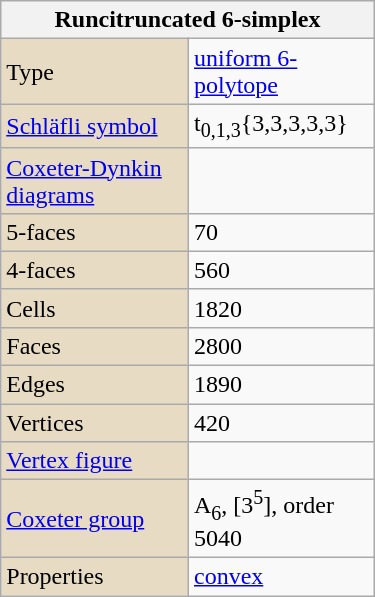<table class="wikitable" align="right" style="margin-left:10px" width="250">
<tr>
<th bgcolor=#e7dcc3 colspan=2>Runcitruncated 6-simplex</th>
</tr>
<tr>
<td bgcolor=#e7dcc3>Type</td>
<td><a href='#'>uniform 6-polytope</a></td>
</tr>
<tr>
<td bgcolor=#e7dcc3><a href='#'>Schläfli symbol</a></td>
<td>t<sub>0,1,3</sub>{3,3,3,3,3}</td>
</tr>
<tr>
<td bgcolor=#e7dcc3><a href='#'>Coxeter-Dynkin diagrams</a></td>
<td></td>
</tr>
<tr>
<td bgcolor=#e7dcc3>5-faces</td>
<td>70</td>
</tr>
<tr>
<td bgcolor=#e7dcc3>4-faces</td>
<td>560</td>
</tr>
<tr>
<td bgcolor=#e7dcc3>Cells</td>
<td>1820</td>
</tr>
<tr>
<td bgcolor=#e7dcc3>Faces</td>
<td>2800</td>
</tr>
<tr>
<td bgcolor=#e7dcc3>Edges</td>
<td>1890</td>
</tr>
<tr>
<td bgcolor=#e7dcc3>Vertices</td>
<td>420</td>
</tr>
<tr>
<td bgcolor=#e7dcc3><a href='#'>Vertex figure</a></td>
<td></td>
</tr>
<tr>
<td bgcolor=#e7dcc3><a href='#'>Coxeter group</a></td>
<td>A<sub>6</sub>, [3<sup>5</sup>], order 5040</td>
</tr>
<tr>
<td bgcolor=#e7dcc3>Properties</td>
<td><a href='#'>convex</a></td>
</tr>
</table>
